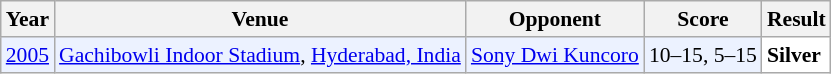<table class="sortable wikitable" style="font-size: 90%;">
<tr>
<th>Year</th>
<th>Venue</th>
<th>Opponent</th>
<th>Score</th>
<th>Result</th>
</tr>
<tr style="background:#ECF2FF">
<td align="center"><a href='#'>2005</a></td>
<td align="left"><a href='#'>Gachibowli Indoor Stadium</a>, <a href='#'>Hyderabad, India</a></td>
<td align="left"> <a href='#'>Sony Dwi Kuncoro</a></td>
<td align="left">10–15, 5–15</td>
<td style="text-align:left; background:white"> <strong>Silver</strong></td>
</tr>
</table>
